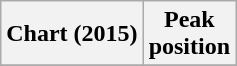<table class="wikitable plainrowheaders">
<tr>
<th scope="col">Chart (2015)</th>
<th scope="col">Peak<br>position</th>
</tr>
<tr>
</tr>
</table>
